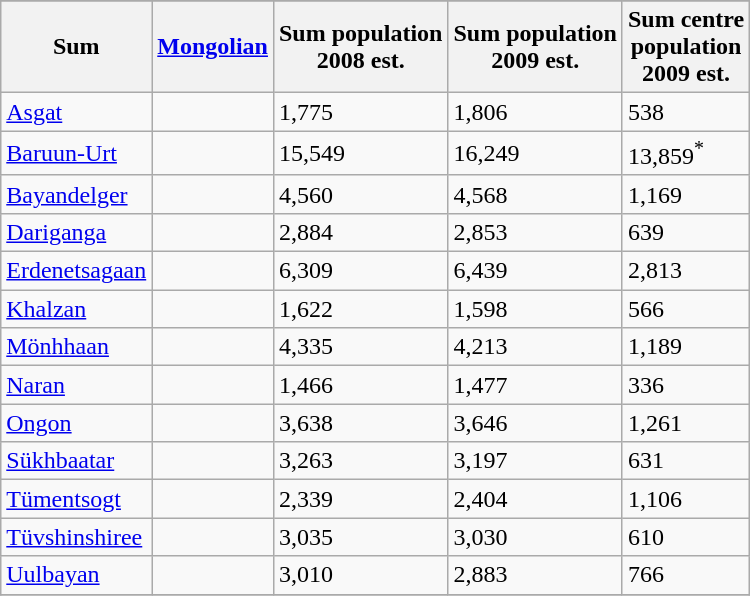<table class="wikitable">
<tr>
</tr>
<tr>
<th>Sum</th>
<th><a href='#'>Mongolian</a></th>
<th>Sum population<br>2008 est.</th>
<th>Sum population<br>2009 est.</th>
<th>Sum centre<br>population<br>2009 est.</th>
</tr>
<tr>
<td><a href='#'>Asgat</a></td>
<td></td>
<td>1,775</td>
<td>1,806</td>
<td>538</td>
</tr>
<tr>
<td><a href='#'>Baruun-Urt</a></td>
<td></td>
<td>15,549</td>
<td>16,249</td>
<td>13,859<sup>*</sup></td>
</tr>
<tr>
<td><a href='#'>Bayandelger</a></td>
<td></td>
<td>4,560</td>
<td>4,568</td>
<td>1,169</td>
</tr>
<tr>
<td><a href='#'>Dariganga</a></td>
<td></td>
<td>2,884</td>
<td>2,853</td>
<td>639</td>
</tr>
<tr>
<td><a href='#'>Erdenetsagaan</a></td>
<td></td>
<td>6,309</td>
<td>6,439</td>
<td>2,813</td>
</tr>
<tr>
<td><a href='#'>Khalzan</a></td>
<td></td>
<td>1,622</td>
<td>1,598</td>
<td>566</td>
</tr>
<tr>
<td><a href='#'>Mönhhaan</a></td>
<td></td>
<td>4,335</td>
<td>4,213</td>
<td>1,189</td>
</tr>
<tr>
<td><a href='#'>Naran</a></td>
<td></td>
<td>1,466</td>
<td>1,477</td>
<td>336</td>
</tr>
<tr>
<td><a href='#'>Ongon</a></td>
<td></td>
<td>3,638</td>
<td>3,646</td>
<td>1,261</td>
</tr>
<tr>
<td><a href='#'>Sükhbaatar</a></td>
<td></td>
<td>3,263</td>
<td>3,197</td>
<td>631</td>
</tr>
<tr>
<td><a href='#'>Tümentsogt</a></td>
<td></td>
<td>2,339</td>
<td>2,404</td>
<td>1,106</td>
</tr>
<tr>
<td><a href='#'>Tüvshinshiree</a></td>
<td></td>
<td>3,035</td>
<td>3,030</td>
<td>610</td>
</tr>
<tr>
<td><a href='#'>Uulbayan</a></td>
<td></td>
<td>3,010</td>
<td>2,883</td>
<td>766</td>
</tr>
<tr>
</tr>
</table>
